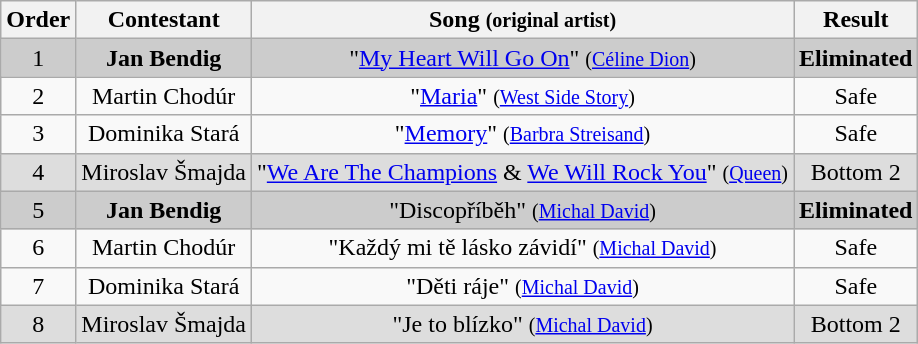<table class="wikitable plainrowheaders" style="text-align:center;">
<tr>
<th scope="col">Order</th>
<th scope="col">Contestant</th>
<th scope="col">Song <small>(original artist)</small></th>
<th scope="col">Result</th>
</tr>
<tr style="background:#ccc;">
<td>1</td>
<td><strong>Jan Bendig</strong></td>
<td>"<a href='#'>My Heart Will Go On</a>" <small>(<a href='#'>Céline Dion</a>)</small></td>
<td><strong>Eliminated</strong></td>
</tr>
<tr>
<td>2</td>
<td>Martin Chodúr</td>
<td>"<a href='#'>Maria</a>" <small>(<a href='#'>West Side Story</a>)</small></td>
<td>Safe</td>
</tr>
<tr>
<td>3</td>
<td>Dominika Stará</td>
<td>"<a href='#'>Memory</a>" <small>(<a href='#'>Barbra Streisand</a>)</small></td>
<td>Safe</td>
</tr>
<tr bgcolor="#DDDDDD">
<td>4</td>
<td>Miroslav Šmajda</td>
<td>"<a href='#'>We Are The Champions</a> & <a href='#'>We Will Rock You</a>" <small>(<a href='#'>Queen</a>)</small></td>
<td>Bottom 2</td>
</tr>
<tr style="background:#ccc;">
<td>5</td>
<td><strong>Jan Bendig</strong></td>
<td>"Discopříběh" <small>(<a href='#'>Michal David</a>)</small></td>
<td><strong>Eliminated</strong></td>
</tr>
<tr>
<td>6</td>
<td>Martin Chodúr</td>
<td>"Každý mi tě lásko závidí" <small>(<a href='#'>Michal David</a>)</small></td>
<td>Safe</td>
</tr>
<tr>
<td>7</td>
<td>Dominika Stará</td>
<td>"Děti ráje" <small>(<a href='#'>Michal David</a>)</small></td>
<td>Safe</td>
</tr>
<tr bgcolor="#DDDDDD">
<td>8</td>
<td>Miroslav Šmajda</td>
<td>"Je to blízko" <small>(<a href='#'>Michal David</a>)</small></td>
<td>Bottom 2</td>
</tr>
</table>
